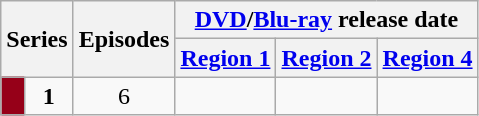<table class="wikitable">
<tr>
<th colspan="2" rowspan="2">Series</th>
<th rowspan="2">Episodes</th>
<th colspan="3"><a href='#'>DVD</a>/<a href='#'>Blu-ray</a> release date</th>
</tr>
<tr>
<th><a href='#'>Region 1</a></th>
<th><a href='#'>Region 2</a></th>
<th><a href='#'>Region 4</a></th>
</tr>
<tr>
<td bgcolor="960018"></td>
<td align="center"><strong>1</strong></td>
<td align="center">6</td>
<td></td>
<td></td>
<td></td>
</tr>
</table>
